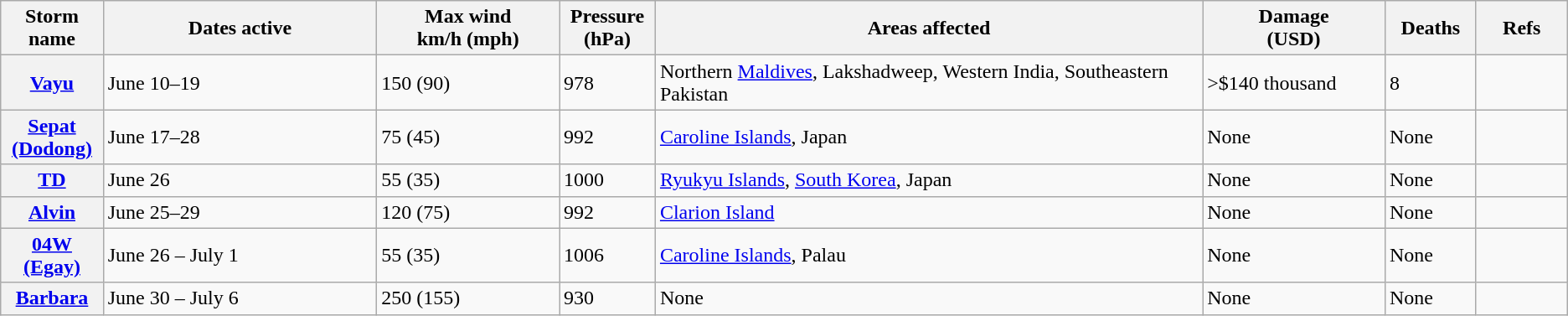<table class="wikitable sortable">
<tr>
<th width="5%">Storm name</th>
<th width="15%">Dates active</th>
<th width="10%">Max wind<br>km/h (mph)</th>
<th width="5%">Pressure<br>(hPa)</th>
<th width="30%">Areas affected</th>
<th width="10%">Damage<br>(USD)</th>
<th width="5%">Deaths</th>
<th width="5%">Refs</th>
</tr>
<tr>
<th><a href='#'>Vayu</a></th>
<td>June 10–19</td>
<td>150 (90)</td>
<td>978</td>
<td>Northern <a href='#'>Maldives</a>, Lakshadweep, Western India, Southeastern Pakistan</td>
<td>>$140 thousand</td>
<td>8</td>
<td></td>
</tr>
<tr>
<th><a href='#'>Sepat (Dodong)</a></th>
<td>June 17–28</td>
<td>75 (45)</td>
<td>992</td>
<td><a href='#'>Caroline Islands</a>, Japan</td>
<td>None</td>
<td>None</td>
<td></td>
</tr>
<tr>
<th><a href='#'>TD</a></th>
<td>June 26</td>
<td>55 (35)</td>
<td>1000</td>
<td><a href='#'>Ryukyu Islands</a>, <a href='#'>South Korea</a>, Japan</td>
<td>None</td>
<td>None</td>
<td></td>
</tr>
<tr>
<th><a href='#'>Alvin</a></th>
<td>June 25–29</td>
<td>120 (75)</td>
<td>992</td>
<td><a href='#'>Clarion Island</a></td>
<td>None</td>
<td>None</td>
<td></td>
</tr>
<tr>
<th><a href='#'>04W (Egay)</a></th>
<td>June 26 – July 1</td>
<td>55 (35)</td>
<td>1006</td>
<td><a href='#'>Caroline Islands</a>, Palau</td>
<td>None</td>
<td>None</td>
<td></td>
</tr>
<tr>
<th><a href='#'>Barbara</a></th>
<td>June 30 – July 6</td>
<td>250 (155)</td>
<td>930</td>
<td>None</td>
<td>None</td>
<td>None</td>
<td></td>
</tr>
</table>
